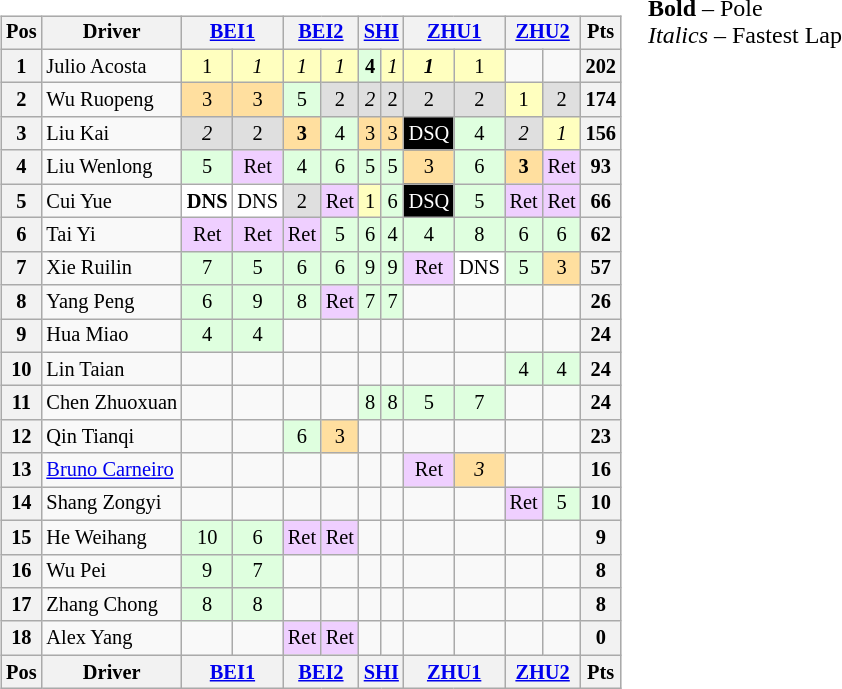<table>
<tr>
<td style="vertical-align:top"><br><table class="wikitable" style="font-size: 85%; text-align:center">
<tr>
<th>Pos</th>
<th>Driver</th>
<th colspan=2><a href='#'>BEI1</a></th>
<th colspan=2><a href='#'>BEI2</a></th>
<th colspan=2><a href='#'>SHI</a></th>
<th colspan=2><a href='#'>ZHU1</a></th>
<th colspan=2><a href='#'>ZHU2</a></th>
<th>Pts</th>
</tr>
<tr>
<th>1</th>
<td style="text-align:left"> Julio Acosta</td>
<td style="background:#ffffbf;">1</td>
<td style="background:#ffffbf;"><em>1</em></td>
<td style="background:#ffffbf;"><em>1</em></td>
<td style="background:#ffffbf;"><em>1</em></td>
<td style="background:#dfffdf;"><strong>4</strong></td>
<td style="background:#ffffbf;"><em>1</em></td>
<td style="background:#ffffbf;"><strong><em>1</em></strong></td>
<td style="background:#ffffbf;">1</td>
<td></td>
<td></td>
<th>202</th>
</tr>
<tr>
<th>2</th>
<td style="text-align:left"> Wu Ruopeng</td>
<td style="background:#ffdf9f;">3</td>
<td style="background:#ffdf9f;">3</td>
<td style="background:#dfffdf;">5</td>
<td style="background:#dfdfdf;">2</td>
<td style="background:#dfdfdf;"><em>2</em></td>
<td style="background:#dfdfdf;">2</td>
<td style="background:#dfdfdf;">2</td>
<td style="background:#dfdfdf;">2</td>
<td style="background:#ffffbf;">1</td>
<td style="background:#dfdfdf;">2</td>
<th>174</th>
</tr>
<tr>
<th>3</th>
<td style="text-align:left"> Liu Kai</td>
<td style="background:#dfdfdf;"><em>2</em></td>
<td style="background:#dfdfdf;">2</td>
<td style="background:#ffdf9f;"><strong>3</strong></td>
<td style="background:#dfffdf;">4</td>
<td style="background:#ffdf9f;">3</td>
<td style="background:#ffdf9f;">3</td>
<td style="background-color:#000000;color:white">DSQ</td>
<td style="background:#dfffdf;">4</td>
<td style="background:#dfdfdf;"><em>2</em></td>
<td style="background:#ffffbf;"><em>1</em></td>
<th>156</th>
</tr>
<tr>
<th>4</th>
<td style="text-align:left"> Liu Wenlong</td>
<td style="background:#dfffdf;">5</td>
<td style="background:#efcfff;">Ret</td>
<td style="background:#dfffdf;">4</td>
<td style="background:#dfffdf;">6</td>
<td style="background:#dfffdf;">5</td>
<td style="background:#dfffdf;">5</td>
<td style="background:#ffdf9f;">3</td>
<td style="background:#dfffdf;">6</td>
<td style="background:#ffdf9f;"><strong>3</strong></td>
<td style="background:#efcfff;">Ret</td>
<th>93</th>
</tr>
<tr>
<th>5</th>
<td style="text-align:left"> Cui Yue</td>
<td style="background:#ffffff;"><strong>DNS</strong></td>
<td style="background:#ffffff;">DNS</td>
<td style="background:#dfdfdf;">2</td>
<td style="background:#efcfff;">Ret</td>
<td style="background:#ffffbf;">1</td>
<td style="background:#dfffdf;">6</td>
<td style="background-color:#000000;color:white">DSQ</td>
<td style="background:#dfffdf;">5</td>
<td style="background:#efcfff;">Ret</td>
<td style="background:#efcfff;">Ret</td>
<th>66</th>
</tr>
<tr>
<th>6</th>
<td style="text-align:left"> Tai Yi</td>
<td style="background:#efcfff;">Ret</td>
<td style="background:#efcfff;">Ret</td>
<td style="background:#efcfff;">Ret</td>
<td style="background:#dfffdf;">5</td>
<td style="background:#dfffdf;">6</td>
<td style="background:#dfffdf;">4</td>
<td style="background:#dfffdf;">4</td>
<td style="background:#dfffdf;">8</td>
<td style="background:#dfffdf;">6</td>
<td style="background:#dfffdf;">6</td>
<th>62</th>
</tr>
<tr>
<th>7</th>
<td style="text-align:left"> Xie Ruilin</td>
<td style="background:#dfffdf;">7</td>
<td style="background:#dfffdf;">5</td>
<td style="background:#dfffdf;">6</td>
<td style="background:#dfffdf;">6</td>
<td style="background:#dfffdf;">9</td>
<td style="background:#dfffdf;">9</td>
<td style="background:#efcfff;">Ret</td>
<td style="background:#ffffff;">DNS</td>
<td style="background:#dfffdf;">5</td>
<td style="background:#ffdf9f;">3</td>
<th>57</th>
</tr>
<tr>
<th>8</th>
<td style="text-align:left"> Yang Peng</td>
<td style="background:#dfffdf;">6</td>
<td style="background:#dfffdf;">9</td>
<td style="background:#dfffdf;">8</td>
<td style="background:#efcfff;">Ret</td>
<td style="background:#dfffdf;">7</td>
<td style="background:#dfffdf;">7</td>
<td></td>
<td></td>
<td></td>
<td></td>
<th>26</th>
</tr>
<tr>
<th>9</th>
<td style="text-align:left"> Hua Miao</td>
<td style="background:#dfffdf;">4</td>
<td style="background:#dfffdf;">4</td>
<td></td>
<td></td>
<td></td>
<td></td>
<td></td>
<td></td>
<td></td>
<td></td>
<th>24</th>
</tr>
<tr>
<th>10</th>
<td style="text-align:left"> Lin Taian</td>
<td></td>
<td></td>
<td></td>
<td></td>
<td></td>
<td></td>
<td></td>
<td></td>
<td style="background:#dfffdf;">4</td>
<td style="background:#dfffdf;">4</td>
<th>24</th>
</tr>
<tr>
<th>11</th>
<td style="text-align:left"> Chen Zhuoxuan</td>
<td></td>
<td></td>
<td></td>
<td></td>
<td style="background:#dfffdf;">8</td>
<td style="background:#dfffdf;">8</td>
<td style="background:#dfffdf;">5</td>
<td style="background:#dfffdf;">7</td>
<td></td>
<td></td>
<th>24</th>
</tr>
<tr>
<th>12</th>
<td style="text-align:left"> Qin Tianqi</td>
<td></td>
<td></td>
<td style="background:#dfffdf;">6</td>
<td style="background:#ffdf9f;">3</td>
<td></td>
<td></td>
<td></td>
<td></td>
<td></td>
<td></td>
<th>23</th>
</tr>
<tr>
<th>13</th>
<td style="text-align:left"> <a href='#'>Bruno Carneiro</a></td>
<td></td>
<td></td>
<td></td>
<td></td>
<td></td>
<td></td>
<td style="background:#efcfff;">Ret</td>
<td style="background:#ffdf9f;"><em>3</em></td>
<td></td>
<td></td>
<th>16</th>
</tr>
<tr>
<th>14</th>
<td style="text-align:left"> Shang Zongyi</td>
<td></td>
<td></td>
<td></td>
<td></td>
<td></td>
<td></td>
<td></td>
<td></td>
<td style="background:#efcfff;">Ret</td>
<td style="background:#dfffdf;">5</td>
<th>10</th>
</tr>
<tr>
<th>15</th>
<td style="text-align:left"> He Weihang</td>
<td style="background:#dfffdf;">10</td>
<td style="background:#dfffdf;">6</td>
<td style="background:#efcfff;">Ret</td>
<td style="background:#efcfff;">Ret</td>
<td></td>
<td></td>
<td></td>
<td></td>
<td></td>
<td></td>
<th>9</th>
</tr>
<tr>
<th>16</th>
<td style="text-align:left"> Wu Pei</td>
<td style="background:#dfffdf;">9</td>
<td style="background:#dfffdf;">7</td>
<td></td>
<td></td>
<td></td>
<td></td>
<td></td>
<td></td>
<td></td>
<td></td>
<th>8</th>
</tr>
<tr>
<th>17</th>
<td style="text-align:left"> Zhang Chong</td>
<td style="background:#dfffdf;">8</td>
<td style="background:#dfffdf;">8</td>
<td></td>
<td></td>
<td></td>
<td></td>
<td></td>
<td></td>
<td></td>
<td></td>
<th>8</th>
</tr>
<tr>
<th>18</th>
<td style="text-align:left"> Alex Yang</td>
<td></td>
<td></td>
<td style="background:#efcfff;">Ret</td>
<td style="background:#efcfff;">Ret</td>
<td></td>
<td></td>
<td></td>
<td></td>
<td></td>
<td></td>
<th>0</th>
</tr>
<tr>
<th>Pos</th>
<th>Driver</th>
<th colspan=2><a href='#'>BEI1</a></th>
<th colspan=2><a href='#'>BEI2</a></th>
<th colspan=2><a href='#'>SHI</a></th>
<th colspan=2><a href='#'>ZHU1</a></th>
<th colspan=2><a href='#'>ZHU2</a></th>
<th>Pts</th>
</tr>
</table>
</td>
<td style="vertical-align:top"><br>
<span><strong>Bold</strong> – Pole<br><em>Italics</em> – Fastest Lap</span></td>
</tr>
</table>
